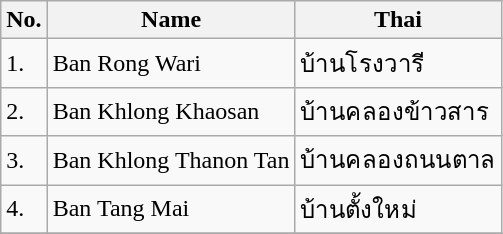<table class="wikitable sortable">
<tr>
<th>No.</th>
<th>Name</th>
<th>Thai</th>
</tr>
<tr>
<td>1.</td>
<td>Ban Rong Wari</td>
<td>บ้านโรงวารี</td>
</tr>
<tr>
<td>2.</td>
<td>Ban Khlong Khaosan</td>
<td>บ้านคลองข้าวสาร</td>
</tr>
<tr>
<td>3.</td>
<td>Ban Khlong Thanon Tan</td>
<td>บ้านคลองถนนตาล</td>
</tr>
<tr>
<td>4.</td>
<td>Ban Tang Mai</td>
<td>บ้านตั้งใหม่</td>
</tr>
<tr>
</tr>
</table>
